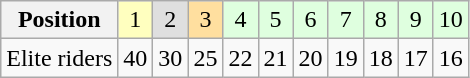<table class="wikitable" style="text-align: center;">
<tr>
<th>Position</th>
<td bgcolor="#ffffbf">1</td>
<td bgcolor="#dfdfdf">2</td>
<td bgcolor="#ffdf9f">3</td>
<td bgcolor="#dfffdf">4</td>
<td bgcolor="#dfffdf">5</td>
<td bgcolor="#dfffdf">6</td>
<td bgcolor="#dfffdf">7</td>
<td bgcolor="#dfffdf">8</td>
<td bgcolor="#dfffdf">9</td>
<td bgcolor="#dfffdf">10</td>
</tr>
<tr>
<td>Elite riders</td>
<td>40</td>
<td>30</td>
<td>25</td>
<td>22</td>
<td>21</td>
<td>20</td>
<td>19</td>
<td>18</td>
<td>17</td>
<td>16</td>
</tr>
</table>
